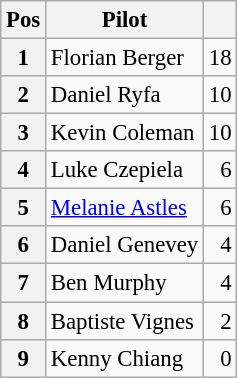<table class="wikitable" style="font-size: 95%;">
<tr>
<th>Pos</th>
<th>Pilot</th>
<th></th>
</tr>
<tr>
<th>1</th>
<td> Florian Berger</td>
<td style="text-align: right;">18</td>
</tr>
<tr>
<th>2</th>
<td> Daniel Ryfa</td>
<td style="text-align: right;">10</td>
</tr>
<tr>
<th>3</th>
<td> Kevin Coleman</td>
<td style="text-align: right;">10</td>
</tr>
<tr>
<th>4</th>
<td> Luke Czepiela</td>
<td style="text-align: right;">6</td>
</tr>
<tr>
<th>5</th>
<td> <a href='#'>Melanie Astles</a></td>
<td style="text-align: right;">6</td>
</tr>
<tr>
<th>6</th>
<td> Daniel Genevey</td>
<td style="text-align: right;">4</td>
</tr>
<tr>
<th>7</th>
<td> Ben Murphy</td>
<td style="text-align: right;">4</td>
</tr>
<tr>
<th>8</th>
<td> Baptiste Vignes</td>
<td style="text-align: right;">2</td>
</tr>
<tr>
<th>9</th>
<td> Kenny Chiang</td>
<td style="text-align: right;">0</td>
</tr>
</table>
